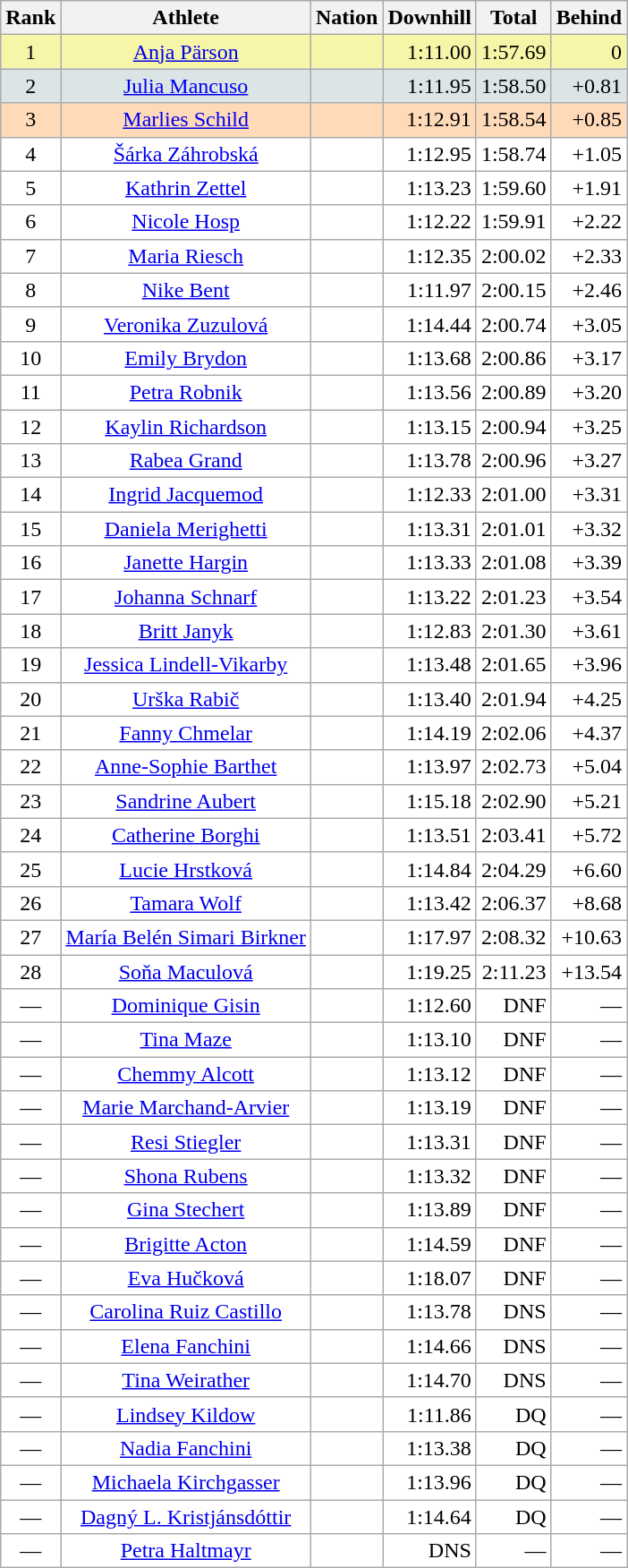<table class=wikitable>
<tr>
<th>Rank</th>
<th>Athlete</th>
<th>Nation</th>
<th>Downhill</th>
<th>Total</th>
<th>Behind</th>
</tr>
<tr bgcolor="#F7F6A8">
<td align="center">1</td>
<td align="center"><a href='#'>Anja Pärson</a></td>
<td></td>
<td align="right">1:11.00</td>
<td align="right">1:57.69</td>
<td align="right">0</td>
</tr>
<tr bgcolor="#DCE5E5">
<td align="center">2</td>
<td align="center"><a href='#'>Julia Mancuso</a></td>
<td></td>
<td align="right">1:11.95</td>
<td align="right">1:58.50</td>
<td align="right">+0.81</td>
</tr>
<tr bgcolor="#FFDAB9">
<td align="center">3</td>
<td align="center"><a href='#'>Marlies Schild</a></td>
<td></td>
<td align="right">1:12.91</td>
<td align="right">1:58.54</td>
<td align="right">+0.85</td>
</tr>
<tr bgcolor="#FFFFFF">
<td align="center">4</td>
<td align="center"><a href='#'>Šárka Záhrobská</a></td>
<td></td>
<td align="right">1:12.95</td>
<td align="right">1:58.74</td>
<td align="right">+1.05</td>
</tr>
<tr bgcolor="#FFFFFF">
<td align="center">5</td>
<td align="center"><a href='#'>Kathrin Zettel</a></td>
<td></td>
<td align="right">1:13.23</td>
<td align="right">1:59.60</td>
<td align="right">+1.91</td>
</tr>
<tr bgcolor="#FFFFFF">
<td align="center">6</td>
<td align="center"><a href='#'>Nicole Hosp</a></td>
<td></td>
<td align="right">1:12.22</td>
<td align="right">1:59.91</td>
<td align="right">+2.22</td>
</tr>
<tr bgcolor="#FFFFFF">
<td align="center">7</td>
<td align="center"><a href='#'>Maria Riesch</a></td>
<td></td>
<td align="right">1:12.35</td>
<td align="right">2:00.02</td>
<td align="right">+2.33</td>
</tr>
<tr bgcolor="#FFFFFF">
<td align="center">8</td>
<td align="center"><a href='#'>Nike Bent</a></td>
<td></td>
<td align="right">1:11.97</td>
<td align="right">2:00.15</td>
<td align="right">+2.46</td>
</tr>
<tr bgcolor="#FFFFFF">
<td align="center">9</td>
<td align="center"><a href='#'>Veronika Zuzulová</a></td>
<td></td>
<td align="right">1:14.44</td>
<td align="right">2:00.74</td>
<td align="right">+3.05</td>
</tr>
<tr bgcolor="#FFFFFF">
<td align="center">10</td>
<td align="center"><a href='#'>Emily Brydon</a></td>
<td></td>
<td align="right">1:13.68</td>
<td align="right">2:00.86</td>
<td align="right">+3.17</td>
</tr>
<tr bgcolor="#FFFFFF">
<td align="center">11</td>
<td align="center"><a href='#'>Petra Robnik</a></td>
<td></td>
<td align="right">1:13.56</td>
<td align="right">2:00.89</td>
<td align="right">+3.20</td>
</tr>
<tr bgcolor="#FFFFFF">
<td align="center">12</td>
<td align="center"><a href='#'>Kaylin Richardson</a></td>
<td></td>
<td align="right">1:13.15</td>
<td align="right">2:00.94</td>
<td align="right">+3.25</td>
</tr>
<tr bgcolor="#FFFFFF">
<td align="center">13</td>
<td align="center"><a href='#'>Rabea Grand</a></td>
<td></td>
<td align="right">1:13.78</td>
<td align="right">2:00.96</td>
<td align="right">+3.27</td>
</tr>
<tr bgcolor="#FFFFFF">
<td align="center">14</td>
<td align="center"><a href='#'>Ingrid Jacquemod</a></td>
<td></td>
<td align="right">1:12.33</td>
<td align="right">2:01.00</td>
<td align="right">+3.31</td>
</tr>
<tr bgcolor="#FFFFFF">
<td align="center">15</td>
<td align="center"><a href='#'>Daniela Merighetti</a></td>
<td></td>
<td align="right">1:13.31</td>
<td align="right">2:01.01</td>
<td align="right">+3.32</td>
</tr>
<tr bgcolor="#FFFFFF">
<td align="center">16</td>
<td align="center"><a href='#'>Janette Hargin</a></td>
<td></td>
<td align="right">1:13.33</td>
<td align="right">2:01.08</td>
<td align="right">+3.39</td>
</tr>
<tr bgcolor="#FFFFFF">
<td align="center">17</td>
<td align="center"><a href='#'>Johanna Schnarf</a></td>
<td></td>
<td align="right">1:13.22</td>
<td align="right">2:01.23</td>
<td align="right">+3.54</td>
</tr>
<tr bgcolor="#FFFFFF">
<td align="center">18</td>
<td align="center"><a href='#'>Britt Janyk</a></td>
<td></td>
<td align="right">1:12.83</td>
<td align="right">2:01.30</td>
<td align="right">+3.61</td>
</tr>
<tr bgcolor="#FFFFFF">
<td align="center">19</td>
<td align="center"><a href='#'>Jessica Lindell-Vikarby</a></td>
<td></td>
<td align="right">1:13.48</td>
<td align="right">2:01.65</td>
<td align="right">+3.96</td>
</tr>
<tr bgcolor="#FFFFFF">
<td align="center">20</td>
<td align="center"><a href='#'>Urška Rabič</a></td>
<td></td>
<td align="right">1:13.40</td>
<td align="right">2:01.94</td>
<td align="right">+4.25</td>
</tr>
<tr bgcolor="#FFFFFF">
<td align="center">21</td>
<td align="center"><a href='#'>Fanny Chmelar</a></td>
<td></td>
<td align="right">1:14.19</td>
<td align="right">2:02.06</td>
<td align="right">+4.37</td>
</tr>
<tr bgcolor="#FFFFFF">
<td align="center">22</td>
<td align="center"><a href='#'>Anne-Sophie Barthet</a></td>
<td></td>
<td align="right">1:13.97</td>
<td align="right">2:02.73</td>
<td align="right">+5.04</td>
</tr>
<tr bgcolor="#FFFFFF">
<td align="center">23</td>
<td align="center"><a href='#'>Sandrine Aubert</a></td>
<td></td>
<td align="right">1:15.18</td>
<td align="right">2:02.90</td>
<td align="right">+5.21</td>
</tr>
<tr bgcolor="#FFFFFF">
<td align="center">24</td>
<td align="center"><a href='#'>Catherine Borghi</a></td>
<td></td>
<td align="right">1:13.51</td>
<td align="right">2:03.41</td>
<td align="right">+5.72</td>
</tr>
<tr bgcolor="#FFFFFF">
<td align="center">25</td>
<td align="center"><a href='#'>Lucie Hrstková</a></td>
<td></td>
<td align="right">1:14.84</td>
<td align="right">2:04.29</td>
<td align="right">+6.60</td>
</tr>
<tr bgcolor="#FFFFFF">
<td align="center">26</td>
<td align="center"><a href='#'>Tamara Wolf</a></td>
<td></td>
<td align="right">1:13.42</td>
<td align="right">2:06.37</td>
<td align="right">+8.68</td>
</tr>
<tr bgcolor="#FFFFFF">
<td align="center">27</td>
<td align="center"><a href='#'>María Belén Simari Birkner</a></td>
<td></td>
<td align="right">1:17.97</td>
<td align="right">2:08.32</td>
<td align="right">+10.63</td>
</tr>
<tr bgcolor="#FFFFFF">
<td align="center">28</td>
<td align="center"><a href='#'>Soňa Maculová</a></td>
<td></td>
<td align="right">1:19.25</td>
<td align="right">2:11.23</td>
<td align="right">+13.54</td>
</tr>
<tr bgcolor="#FFFFFF">
<td align="center">—</td>
<td align="center"><a href='#'>Dominique Gisin</a></td>
<td></td>
<td align="right">1:12.60</td>
<td align="right">DNF</td>
<td align="right">—</td>
</tr>
<tr bgcolor="#FFFFFF">
<td align="center">—</td>
<td align="center"><a href='#'>Tina Maze</a></td>
<td></td>
<td align="right">1:13.10</td>
<td align="right">DNF</td>
<td align="right">—</td>
</tr>
<tr bgcolor="#FFFFFF">
<td align="center">—</td>
<td align="center"><a href='#'>Chemmy Alcott</a></td>
<td></td>
<td align="right">1:13.12</td>
<td align="right">DNF</td>
<td align="right">—</td>
</tr>
<tr bgcolor="#FFFFFF">
<td align="center">—</td>
<td align="center"><a href='#'>Marie Marchand-Arvier</a></td>
<td></td>
<td align="right">1:13.19</td>
<td align="right">DNF</td>
<td align="right">—</td>
</tr>
<tr bgcolor="#FFFFFF">
<td align="center">—</td>
<td align="center"><a href='#'>Resi Stiegler</a></td>
<td></td>
<td align="right">1:13.31</td>
<td align="right">DNF</td>
<td align="right">—</td>
</tr>
<tr bgcolor="#FFFFFF">
<td align="center">—</td>
<td align="center"><a href='#'>Shona Rubens</a></td>
<td></td>
<td align="right">1:13.32</td>
<td align="right">DNF</td>
<td align="right">—</td>
</tr>
<tr bgcolor="#FFFFFF">
<td align="center">—</td>
<td align="center"><a href='#'>Gina Stechert</a></td>
<td></td>
<td align="right">1:13.89</td>
<td align="right">DNF</td>
<td align="right">—</td>
</tr>
<tr bgcolor="#FFFFFF">
<td align="center">—</td>
<td align="center"><a href='#'>Brigitte Acton</a></td>
<td></td>
<td align="right">1:14.59</td>
<td align="right">DNF</td>
<td align="right">—</td>
</tr>
<tr bgcolor="#FFFFFF">
<td align="center">—</td>
<td align="center"><a href='#'>Eva Hučková</a></td>
<td></td>
<td align="right">1:18.07</td>
<td align="right">DNF</td>
<td align="right">—</td>
</tr>
<tr bgcolor="#FFFFFF">
<td align="center">—</td>
<td align="center"><a href='#'>Carolina Ruiz Castillo</a></td>
<td></td>
<td align="right">1:13.78</td>
<td align="right">DNS</td>
<td align="right">—</td>
</tr>
<tr bgcolor="#FFFFFF">
<td align="center">—</td>
<td align="center"><a href='#'>Elena Fanchini</a></td>
<td></td>
<td align="right">1:14.66</td>
<td align="right">DNS</td>
<td align="right">—</td>
</tr>
<tr bgcolor="#FFFFFF">
<td align="center">—</td>
<td align="center"><a href='#'>Tina Weirather</a></td>
<td></td>
<td align="right">1:14.70</td>
<td align="right">DNS</td>
<td align="right">—</td>
</tr>
<tr bgcolor="#FFFFFF">
<td align="center">—</td>
<td align="center"><a href='#'>Lindsey Kildow</a></td>
<td></td>
<td align="right">1:11.86</td>
<td align="right">DQ</td>
<td align="right">—</td>
</tr>
<tr bgcolor="#FFFFFF">
<td align="center">—</td>
<td align="center"><a href='#'>Nadia Fanchini</a></td>
<td></td>
<td align="right">1:13.38</td>
<td align="right">DQ</td>
<td align="right">—</td>
</tr>
<tr bgcolor="#FFFFFF">
<td align="center">—</td>
<td align="center"><a href='#'>Michaela Kirchgasser</a></td>
<td></td>
<td align="right">1:13.96</td>
<td align="right">DQ</td>
<td align="right">—</td>
</tr>
<tr bgcolor="#FFFFFF">
<td align="center">—</td>
<td align="center"><a href='#'>Dagný L. Kristjánsdóttir</a></td>
<td></td>
<td align="right">1:14.64</td>
<td align="right">DQ</td>
<td align="right">—</td>
</tr>
<tr bgcolor="#FFFFFF">
<td align="center">—</td>
<td align="center"><a href='#'>Petra Haltmayr</a></td>
<td></td>
<td align="right">DNS</td>
<td align="right">—</td>
<td align="right">—</td>
</tr>
</table>
